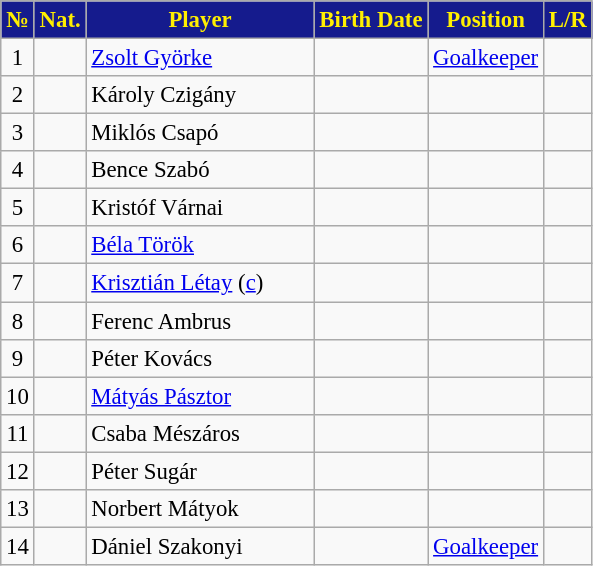<table class=wikitable bgcolor="#f7f8ff" cellpadding="3" cellspacing="0" border="1" style="font-size: 95%; border: 1px solid #FFEF00; border-collapse: collapse;">
<tr style="color: #FFEF00;background:#151B8D">
<td align=center><strong>№</strong></td>
<td align=center><strong>Nat.</strong></td>
<td width=145; align=center><strong>Player</strong></td>
<td align=center><strong>Birth Date</strong></td>
<td align=center><strong>Position</strong></td>
<td align=center><strong>L/R</strong></td>
</tr>
<tr>
<td align=center>1</td>
<td align=center></td>
<td><a href='#'>Zsolt Györke</a></td>
<td></td>
<td><a href='#'>Goalkeeper</a></td>
<td></td>
</tr>
<tr>
<td align=center>2</td>
<td align=center></td>
<td>Károly Czigány</td>
<td></td>
<td></td>
<td></td>
</tr>
<tr>
<td align=center>3</td>
<td align=center></td>
<td>Miklós Csapó</td>
<td></td>
<td></td>
<td></td>
</tr>
<tr>
<td align=center>4</td>
<td align=center></td>
<td>Bence Szabó</td>
<td></td>
<td></td>
<td></td>
</tr>
<tr>
<td align=center>5</td>
<td align=center></td>
<td>Kristóf Várnai</td>
<td></td>
<td></td>
<td></td>
</tr>
<tr>
<td align=center>6</td>
<td align=center></td>
<td><a href='#'>Béla Török</a></td>
<td></td>
<td></td>
<td></td>
</tr>
<tr>
<td align=center>7</td>
<td align=center></td>
<td><a href='#'>Krisztián Létay</a> (<a href='#'>c</a>)</td>
<td></td>
<td></td>
<td></td>
</tr>
<tr>
<td align=center>8</td>
<td align=center></td>
<td>Ferenc Ambrus</td>
<td></td>
<td></td>
<td></td>
</tr>
<tr>
<td align=center>9</td>
<td align=center></td>
<td>Péter Kovács</td>
<td></td>
<td></td>
<td></td>
</tr>
<tr>
<td align=center>10</td>
<td align=center></td>
<td><a href='#'>Mátyás Pásztor</a></td>
<td></td>
<td></td>
<td></td>
</tr>
<tr>
<td align=center>11</td>
<td align=center></td>
<td>Csaba Mészáros</td>
<td></td>
<td></td>
<td></td>
</tr>
<tr>
<td align=center>12</td>
<td align=center></td>
<td>Péter Sugár</td>
<td></td>
<td></td>
<td></td>
</tr>
<tr>
<td align=center>13</td>
<td align=center></td>
<td>Norbert Mátyok</td>
<td></td>
<td></td>
<td></td>
</tr>
<tr>
<td align=center>14</td>
<td align=center></td>
<td>Dániel Szakonyi</td>
<td></td>
<td><a href='#'>Goalkeeper</a></td>
<td></td>
</tr>
</table>
